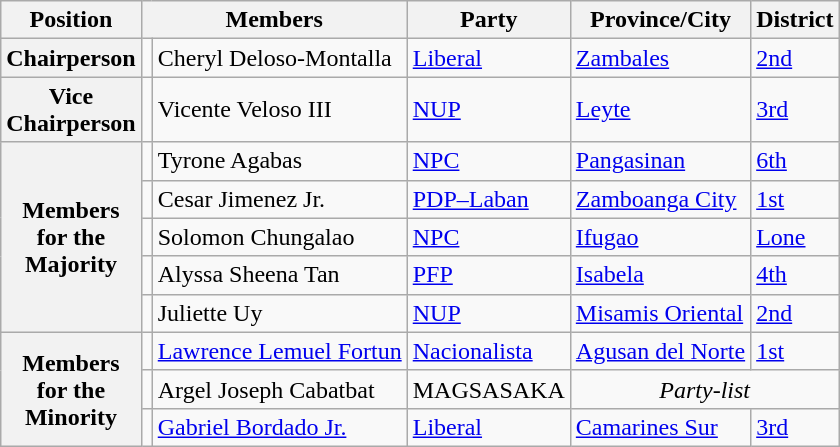<table class="wikitable" style="font-size: 100%;">
<tr>
<th>Position</th>
<th colspan="2">Members</th>
<th>Party</th>
<th>Province/City</th>
<th>District</th>
</tr>
<tr>
<th>Chairperson</th>
<td></td>
<td>Cheryl Deloso-Montalla</td>
<td><a href='#'>Liberal</a></td>
<td><a href='#'>Zambales</a></td>
<td><a href='#'>2nd</a></td>
</tr>
<tr>
<th rowspan="1">Vice<br>Chairperson</th>
<td></td>
<td>Vicente Veloso III</td>
<td><a href='#'>NUP</a></td>
<td><a href='#'>Leyte</a></td>
<td><a href='#'>3rd</a></td>
</tr>
<tr>
<th rowspan="5">Members<br>for the<br>Majority</th>
<td></td>
<td>Tyrone Agabas</td>
<td><a href='#'>NPC</a></td>
<td><a href='#'>Pangasinan</a></td>
<td><a href='#'>6th</a></td>
</tr>
<tr>
<td></td>
<td>Cesar Jimenez Jr.</td>
<td><a href='#'>PDP–Laban</a></td>
<td><a href='#'>Zamboanga City</a></td>
<td><a href='#'>1st</a></td>
</tr>
<tr>
<td></td>
<td>Solomon Chungalao</td>
<td><a href='#'>NPC</a></td>
<td><a href='#'>Ifugao</a></td>
<td><a href='#'>Lone</a></td>
</tr>
<tr>
<td></td>
<td>Alyssa Sheena Tan</td>
<td><a href='#'>PFP</a></td>
<td><a href='#'>Isabela</a></td>
<td><a href='#'>4th</a></td>
</tr>
<tr>
<td></td>
<td>Juliette Uy</td>
<td><a href='#'>NUP</a></td>
<td><a href='#'>Misamis Oriental</a></td>
<td><a href='#'>2nd</a></td>
</tr>
<tr>
<th rowspan="3">Members<br>for the<br>Minority</th>
<td></td>
<td><a href='#'>Lawrence Lemuel Fortun</a></td>
<td><a href='#'>Nacionalista</a></td>
<td><a href='#'>Agusan del Norte</a></td>
<td><a href='#'>1st</a></td>
</tr>
<tr>
<td></td>
<td>Argel Joseph Cabatbat</td>
<td>MAGSASAKA</td>
<td align="center" colspan="2"><em>Party-list</em></td>
</tr>
<tr>
<td></td>
<td><a href='#'>Gabriel Bordado Jr.</a></td>
<td><a href='#'>Liberal</a></td>
<td><a href='#'>Camarines Sur</a></td>
<td><a href='#'>3rd</a></td>
</tr>
</table>
